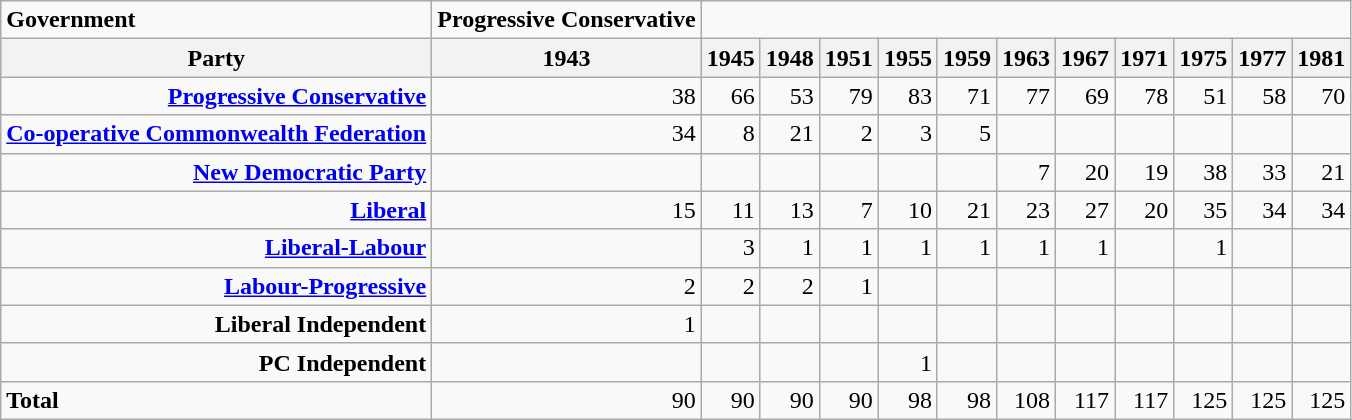<table class="wikitable">
<tr>
<td><strong>Government</strong></td>
<td><strong>Progressive Conservative</strong></td>
</tr>
<tr>
<th>Party</th>
<th>1943</th>
<th>1945</th>
<th>1948</th>
<th>1951</th>
<th>1955</th>
<th>1959</th>
<th>1963</th>
<th>1967</th>
<th>1971</th>
<th>1975</th>
<th>1977</th>
<th>1981</th>
</tr>
<tr align = "right">
<td><strong><a href='#'>Progressive Conservative</a></strong></td>
<td>38</td>
<td>66</td>
<td>53</td>
<td>79</td>
<td>83</td>
<td>71</td>
<td>77</td>
<td>69</td>
<td>78</td>
<td>51</td>
<td>58</td>
<td>70</td>
</tr>
<tr align = "right">
<td><strong><a href='#'>Co-operative Commonwealth Federation</a></strong></td>
<td>34</td>
<td>8</td>
<td>21</td>
<td>2</td>
<td>3</td>
<td>5</td>
<td></td>
<td></td>
<td></td>
<td></td>
<td></td>
<td></td>
</tr>
<tr align = "right">
<td><strong><a href='#'>New Democratic Party</a></strong></td>
<td></td>
<td></td>
<td></td>
<td></td>
<td></td>
<td></td>
<td>7</td>
<td>20</td>
<td>19</td>
<td>38</td>
<td>33</td>
<td>21</td>
</tr>
<tr align = "right">
<td><strong><a href='#'>Liberal</a></strong></td>
<td>15</td>
<td>11</td>
<td>13</td>
<td>7</td>
<td>10</td>
<td>21</td>
<td>23</td>
<td>27</td>
<td>20</td>
<td>35</td>
<td>34</td>
<td>34</td>
</tr>
<tr align = "right">
<td><strong><a href='#'>Liberal-Labour</a></strong></td>
<td></td>
<td>3</td>
<td>1</td>
<td>1</td>
<td>1</td>
<td>1</td>
<td>1</td>
<td>1</td>
<td></td>
<td>1</td>
<td></td>
<td></td>
</tr>
<tr align = "right">
<td><strong><a href='#'>Labour-Progressive</a></strong></td>
<td>2</td>
<td>2</td>
<td>2</td>
<td>1</td>
<td></td>
<td></td>
<td></td>
<td></td>
<td></td>
<td></td>
<td></td>
<td></td>
</tr>
<tr align = "right">
<td><strong>Liberal Independent</strong></td>
<td>1</td>
<td></td>
<td></td>
<td></td>
<td></td>
<td></td>
<td></td>
<td></td>
<td></td>
<td></td>
<td></td>
<td></td>
</tr>
<tr align = "right">
<td><strong>PC Independent</strong></td>
<td></td>
<td></td>
<td></td>
<td></td>
<td>1</td>
<td></td>
<td></td>
<td></td>
<td></td>
<td></td>
<td></td>
<td></td>
</tr>
<tr align = "right">
<td align="left"><strong>Total</strong></td>
<td>90</td>
<td>90</td>
<td>90</td>
<td>90</td>
<td>98</td>
<td>98</td>
<td>108</td>
<td>117</td>
<td>117</td>
<td>125</td>
<td>125</td>
<td>125</td>
</tr>
</table>
